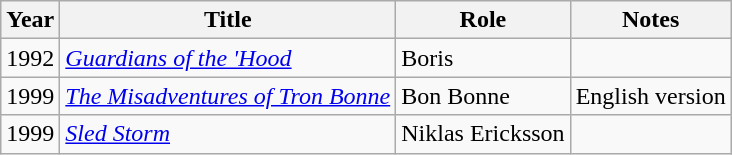<table class="wikitable sortable">
<tr>
<th>Year</th>
<th>Title</th>
<th>Role</th>
<th class="unsortable">Notes</th>
</tr>
<tr>
<td>1992</td>
<td><em><a href='#'>Guardians of the 'Hood</a></em></td>
<td>Boris</td>
<td></td>
</tr>
<tr>
<td>1999</td>
<td data-sort-value="Misadventures of Tron Bonne, The"><em><a href='#'>The Misadventures of Tron Bonne</a></em></td>
<td>Bon Bonne</td>
<td>English version</td>
</tr>
<tr>
<td>1999</td>
<td><em><a href='#'>Sled Storm</a></em></td>
<td>Niklas Ericksson</td>
<td></td>
</tr>
</table>
